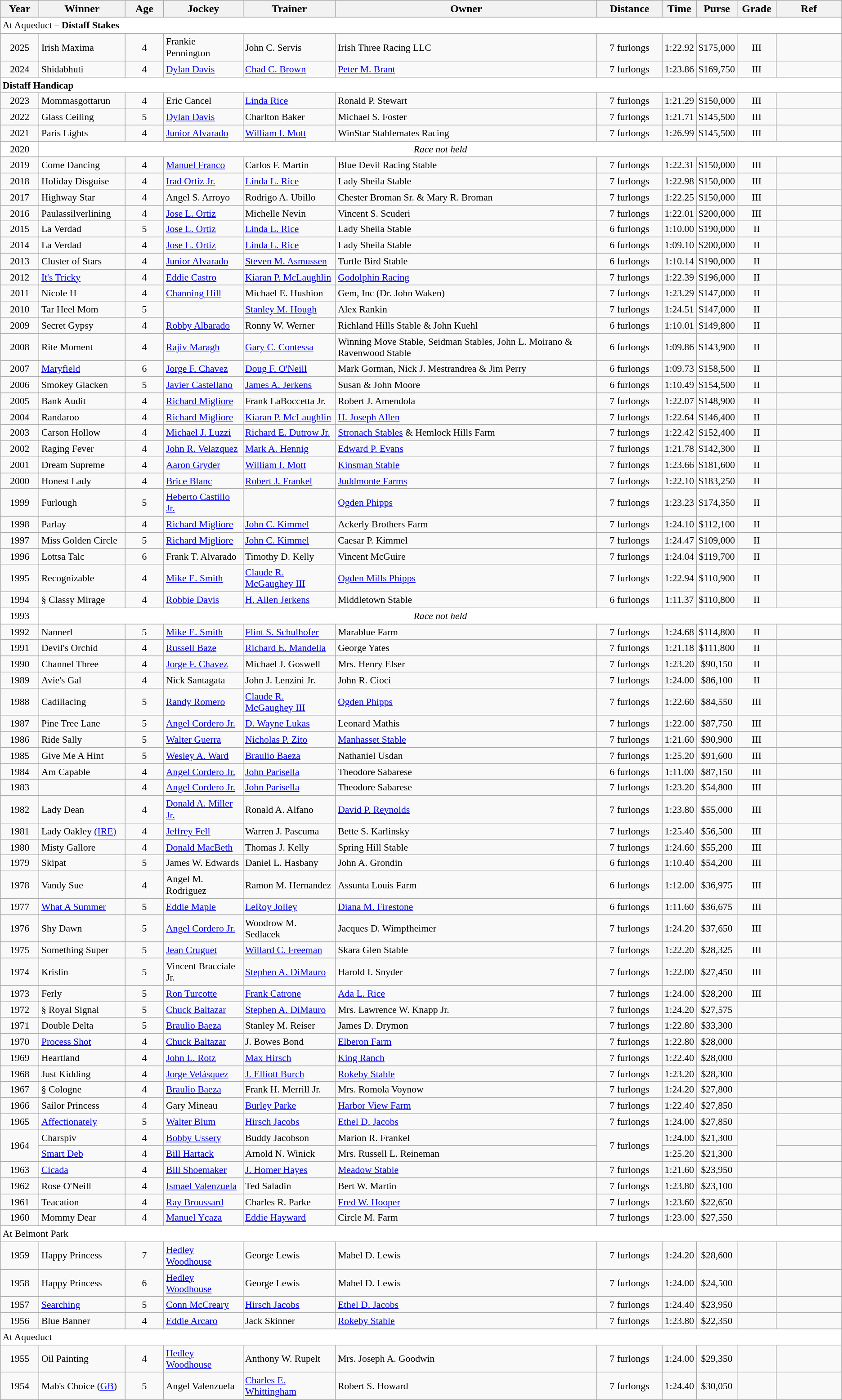<table class="wikitable sortable">
<tr>
<th style="width:50px">Year<br></th>
<th style="width:120px">Winner<br></th>
<th style="width:50px">Age<br></th>
<th style="width:110px">Jockey<br></th>
<th style="width:130px">Trainer<br></th>
<th>Owner<br></th>
<th style="width:90px">Distance<br></th>
<th style="width:25px">Time<br></th>
<th style="width:50px">Purse<br></th>
<th style="width:50px">Grade<br></th>
<th style="width:90px">Ref<br></th>
</tr>
<tr style="font-size:90%; background-color:white">
<td align="left" colspan=11>At Aqueduct – <strong>Distaff Stakes</strong></td>
</tr>
<tr style="font-size:90%;">
<td align=center>2025</td>
<td>Irish Maxima</td>
<td align=center>4</td>
<td>Frankie Pennington</td>
<td>John C. Servis</td>
<td>Irish Three Racing LLC</td>
<td align=center>7 furlongs</td>
<td align=center>1:22.92</td>
<td align=center>$175,000</td>
<td align=center>III</td>
<td></td>
</tr>
<tr style="font-size:90%;">
<td align=center>2024</td>
<td>Shidabhuti</td>
<td align=center>4</td>
<td><a href='#'>Dylan Davis</a></td>
<td><a href='#'>Chad C. Brown</a></td>
<td><a href='#'>Peter M. Brant</a></td>
<td align=center>7 furlongs</td>
<td align=center>1:23.86</td>
<td align=center>$169,750</td>
<td align=center>III</td>
<td></td>
</tr>
<tr style="font-size:90%; background-color:white">
<td align="left" colspan=11><strong>Distaff Handicap</strong></td>
</tr>
<tr style="font-size:90%;">
<td align=center>2023</td>
<td>Mommasgottarun</td>
<td align=center>4</td>
<td>Eric Cancel</td>
<td><a href='#'>Linda Rice</a></td>
<td>Ronald P. Stewart</td>
<td align=center>7 furlongs</td>
<td align=center>1:21.29</td>
<td align=center>$150,000</td>
<td align=center>III</td>
<td></td>
</tr>
<tr style="font-size:90%;">
<td align=center>2022</td>
<td>Glass Ceiling</td>
<td align=center>5</td>
<td><a href='#'>Dylan Davis</a></td>
<td>Charlton Baker</td>
<td>Michael S. Foster</td>
<td align=center>7 furlongs</td>
<td align=center>1:21.71</td>
<td align=center>$145,500</td>
<td align=center>III</td>
<td></td>
</tr>
<tr style="font-size:90%;">
<td align=center>2021</td>
<td>Paris Lights</td>
<td align=center>4</td>
<td><a href='#'>Junior Alvarado</a></td>
<td><a href='#'>William I. Mott</a></td>
<td>WinStar Stablemates Racing</td>
<td align=center>7 furlongs</td>
<td align=center>1:26.99</td>
<td align=center>$145,500</td>
<td align=center>III</td>
<td></td>
</tr>
<tr style="font-size:90%; background-color:white">
<td align="center">2020</td>
<td align="center" colspan=10><em>Race not held</em></td>
</tr>
<tr style="font-size:90%;">
<td align=center>2019</td>
<td>Come Dancing</td>
<td align=center>4</td>
<td><a href='#'>Manuel Franco</a></td>
<td>Carlos F. Martin</td>
<td>Blue Devil Racing Stable</td>
<td align=center>7 furlongs</td>
<td align=center>1:22.31</td>
<td align=center>$150,000</td>
<td align=center>III</td>
<td></td>
</tr>
<tr style="font-size:90%;">
<td align=center>2018</td>
<td>Holiday Disguise</td>
<td align=center>4</td>
<td><a href='#'>Irad Ortiz Jr.</a></td>
<td><a href='#'>Linda L. Rice</a></td>
<td>Lady Sheila Stable</td>
<td align=center>7 furlongs</td>
<td align=center>1:22.98</td>
<td align=center>$150,000</td>
<td align=center>III</td>
<td></td>
</tr>
<tr style="font-size:90%;">
<td align=center>2017</td>
<td>Highway Star</td>
<td align=center>4</td>
<td>Angel S. Arroyo</td>
<td>Rodrigo A. Ubillo</td>
<td>Chester Broman Sr. & Mary R. Broman</td>
<td align=center>7 furlongs</td>
<td align=center>1:22.25</td>
<td align=center>$150,000</td>
<td align=center>III</td>
<td></td>
</tr>
<tr style="font-size:90%;">
<td align=center>2016</td>
<td>Paulassilverlining</td>
<td align=center>4</td>
<td><a href='#'>Jose L. Ortiz</a></td>
<td>Michelle Nevin</td>
<td>Vincent S. Scuderi</td>
<td align=center>7 furlongs</td>
<td align=center>1:22.01</td>
<td align=center>$200,000</td>
<td align=center>III</td>
<td></td>
</tr>
<tr style="font-size:90%;">
<td align=center>2015</td>
<td>La Verdad</td>
<td align=center>5</td>
<td><a href='#'>Jose L. Ortiz</a></td>
<td><a href='#'>Linda L. Rice</a></td>
<td>Lady Sheila Stable</td>
<td align=center>6 furlongs</td>
<td align=center>1:10.00</td>
<td align=center>$190,000</td>
<td align=center>II</td>
<td></td>
</tr>
<tr style="font-size:90%;">
<td align=center>2014</td>
<td>La Verdad</td>
<td align=center>4</td>
<td><a href='#'>Jose L. Ortiz</a></td>
<td><a href='#'>Linda L. Rice</a></td>
<td>Lady Sheila Stable</td>
<td align=center>6 furlongs</td>
<td align=center>1:09.10</td>
<td align=center>$200,000</td>
<td align=center>II</td>
<td></td>
</tr>
<tr style="font-size:90%;">
<td align=center>2013</td>
<td>Cluster of Stars</td>
<td align=center>4</td>
<td><a href='#'>Junior Alvarado</a></td>
<td><a href='#'>Steven M. Asmussen</a></td>
<td>Turtle Bird Stable</td>
<td align=center>6 furlongs</td>
<td align=center>1:10.14</td>
<td align=center>$190,000</td>
<td align=center>II</td>
<td></td>
</tr>
<tr style="font-size:90%;">
<td align=center>2012</td>
<td><a href='#'>It's Tricky</a></td>
<td align=center>4</td>
<td><a href='#'>Eddie Castro</a></td>
<td><a href='#'>Kiaran P. McLaughlin</a></td>
<td><a href='#'>Godolphin Racing</a></td>
<td align=center>7 furlongs</td>
<td align=center>1:22.39</td>
<td align=center>$196,000</td>
<td align=center>II</td>
<td></td>
</tr>
<tr style="font-size:90%;">
<td align=center>2011</td>
<td>Nicole H</td>
<td align=center>4</td>
<td><a href='#'>Channing Hill</a></td>
<td>Michael E. Hushion</td>
<td>Gem, Inc (Dr. John Waken)</td>
<td align=center>7 furlongs</td>
<td align=center>1:23.29</td>
<td align=center>$147,000</td>
<td align=center>II</td>
<td></td>
</tr>
<tr style="font-size:90%;">
<td align=center>2010</td>
<td>Tar Heel Mom</td>
<td align=center>5</td>
<td></td>
<td><a href='#'>Stanley M. Hough</a></td>
<td>Alex Rankin</td>
<td align=center>7 furlongs</td>
<td align=center>1:24.51</td>
<td align=center>$147,000</td>
<td align=center>II</td>
<td></td>
</tr>
<tr style="font-size:90%;">
<td align=center>2009</td>
<td>Secret Gypsy</td>
<td align=center>4</td>
<td><a href='#'>Robby Albarado</a></td>
<td>Ronny W. Werner</td>
<td>Richland Hills Stable & John Kuehl</td>
<td align=center>6 furlongs</td>
<td align=center>1:10.01</td>
<td align=center>$149,800</td>
<td align=center>II</td>
<td></td>
</tr>
<tr style="font-size:90%;">
<td align=center>2008</td>
<td>Rite Moment</td>
<td align=center>4</td>
<td><a href='#'>Rajiv Maragh</a></td>
<td><a href='#'>Gary C. Contessa</a></td>
<td>Winning Move Stable, Seidman Stables, John L. Moirano & Ravenwood Stable</td>
<td align=center>6 furlongs</td>
<td align=center>1:09.86</td>
<td align=center>$143,900</td>
<td align=center>II</td>
<td></td>
</tr>
<tr style="font-size:90%;">
<td align=center>2007</td>
<td><a href='#'>Maryfield</a></td>
<td align=center>6</td>
<td><a href='#'>Jorge F. Chavez</a></td>
<td><a href='#'>Doug F. O'Neill</a></td>
<td>Mark Gorman, Nick J. Mestrandrea & Jim Perry</td>
<td align=center>6 furlongs</td>
<td align=center>1:09.73</td>
<td align=center>$158,500</td>
<td align=center>II</td>
<td></td>
</tr>
<tr style="font-size:90%;">
<td align=center>2006</td>
<td>Smokey Glacken</td>
<td align=center>5</td>
<td><a href='#'>Javier Castellano</a></td>
<td><a href='#'>James A. Jerkens</a></td>
<td>Susan & John Moore</td>
<td align=center>6 furlongs</td>
<td align=center>1:10.49</td>
<td align=center>$154,500</td>
<td align=center>II</td>
<td></td>
</tr>
<tr style="font-size:90%;">
<td align=center>2005</td>
<td>Bank Audit</td>
<td align=center>4</td>
<td><a href='#'>Richard Migliore</a></td>
<td>Frank LaBoccetta Jr.</td>
<td>Robert J. Amendola</td>
<td align=center>7 furlongs</td>
<td align=center>1:22.07</td>
<td align=center>$148,900</td>
<td align=center>II</td>
<td></td>
</tr>
<tr style="font-size:90%;">
<td align=center>2004</td>
<td>Randaroo</td>
<td align=center>4</td>
<td><a href='#'>Richard Migliore</a></td>
<td><a href='#'>Kiaran P. McLaughlin</a></td>
<td><a href='#'>H. Joseph Allen</a></td>
<td align=center>7 furlongs</td>
<td align=center>1:22.64</td>
<td align=center>$146,400</td>
<td align=center>II</td>
<td></td>
</tr>
<tr style="font-size:90%;">
<td align=center>2003</td>
<td>Carson Hollow</td>
<td align=center>4</td>
<td><a href='#'>Michael J. Luzzi</a></td>
<td><a href='#'>Richard E. Dutrow Jr.</a></td>
<td><a href='#'>Stronach Stables</a> & Hemlock Hills Farm</td>
<td align=center>7 furlongs</td>
<td align=center>1:22.42</td>
<td align=center>$152,400</td>
<td align=center>II</td>
<td></td>
</tr>
<tr style="font-size:90%;">
<td align=center>2002</td>
<td>Raging Fever</td>
<td align=center>4</td>
<td><a href='#'>John R. Velazquez</a></td>
<td><a href='#'>Mark A. Hennig</a></td>
<td><a href='#'>Edward P. Evans</a></td>
<td align=center>7 furlongs</td>
<td align=center>1:21.78</td>
<td align=center>$142,300</td>
<td align=center>II</td>
<td></td>
</tr>
<tr style="font-size:90%;">
<td align=center>2001</td>
<td>Dream Supreme</td>
<td align=center>4</td>
<td><a href='#'>Aaron Gryder</a></td>
<td><a href='#'>William I. Mott</a></td>
<td><a href='#'>Kinsman Stable</a></td>
<td align=center>7 furlongs</td>
<td align=center>1:23.66</td>
<td align=center>$181,600</td>
<td align=center>II</td>
<td></td>
</tr>
<tr style="font-size:90%;">
<td align=center>2000</td>
<td>Honest Lady</td>
<td align=center>4</td>
<td><a href='#'>Brice Blanc</a></td>
<td><a href='#'>Robert J. Frankel</a></td>
<td><a href='#'>Juddmonte Farms</a></td>
<td align=center>7 furlongs</td>
<td align=center>1:22.10</td>
<td align=center>$183,250</td>
<td align=center>II</td>
<td></td>
</tr>
<tr style="font-size:90%;">
<td align=center>1999</td>
<td>Furlough</td>
<td align=center>5</td>
<td><a href='#'>Heberto Castillo Jr.</a></td>
<td></td>
<td><a href='#'>Ogden Phipps</a></td>
<td align=center>7 furlongs</td>
<td align=center>1:23.23</td>
<td align=center>$174,350</td>
<td align=center>II</td>
<td></td>
</tr>
<tr style="font-size:90%;">
<td align=center>1998</td>
<td>Parlay</td>
<td align=center>4</td>
<td><a href='#'>Richard Migliore</a></td>
<td><a href='#'>John C. Kimmel</a></td>
<td>Ackerly Brothers  Farm</td>
<td align=center>7 furlongs</td>
<td align=center>1:24.10</td>
<td align=center>$112,100</td>
<td align=center>II</td>
<td></td>
</tr>
<tr style="font-size:90%;">
<td align=center>1997</td>
<td>Miss Golden Circle</td>
<td align=center>5</td>
<td><a href='#'>Richard Migliore</a></td>
<td><a href='#'>John C. Kimmel</a></td>
<td>Caesar P. Kimmel</td>
<td align=center>7 furlongs</td>
<td align=center>1:24.47</td>
<td align=center>$109,000</td>
<td align=center>II</td>
<td></td>
</tr>
<tr style="font-size:90%;">
<td align=center>1996</td>
<td>Lottsa Talc</td>
<td align=center>6</td>
<td>Frank T. Alvarado</td>
<td>Timothy D. Kelly</td>
<td>Vincent McGuire</td>
<td align=center>7 furlongs</td>
<td align=center>1:24.04</td>
<td align=center>$119,700</td>
<td align=center>II</td>
<td></td>
</tr>
<tr style="font-size:90%;">
<td align=center>1995</td>
<td>Recognizable</td>
<td align=center>4</td>
<td><a href='#'>Mike E. Smith</a></td>
<td><a href='#'>Claude R. McGaughey III</a></td>
<td><a href='#'>Ogden Mills Phipps</a></td>
<td align=center>7 furlongs</td>
<td align=center>1:22.94</td>
<td align=center>$110,900</td>
<td align=center>II</td>
<td></td>
</tr>
<tr style="font-size:90%;">
<td align=center>1994</td>
<td>§ Classy Mirage</td>
<td align=center>4</td>
<td><a href='#'>Robbie Davis</a></td>
<td><a href='#'>H. Allen Jerkens</a></td>
<td>Middletown Stable</td>
<td align=center>6 furlongs</td>
<td align=center>1:11.37</td>
<td align=center>$110,800</td>
<td align=center>II</td>
<td></td>
</tr>
<tr style="font-size:90%; background-color:white">
<td align="center">1993</td>
<td align="center" colspan=10><em>Race not held</em></td>
</tr>
<tr style="font-size:90%;">
<td align=center>1992</td>
<td>Nannerl</td>
<td align=center>5</td>
<td><a href='#'>Mike E. Smith</a></td>
<td><a href='#'>Flint S. Schulhofer</a></td>
<td>Marablue Farm</td>
<td align=center>7 furlongs</td>
<td align=center>1:24.68</td>
<td align=center>$114,800</td>
<td align=center>II</td>
<td></td>
</tr>
<tr style="font-size:90%;">
<td align=center>1991</td>
<td>Devil's Orchid</td>
<td align=center>4</td>
<td><a href='#'>Russell Baze</a></td>
<td><a href='#'>Richard E. Mandella</a></td>
<td>George Yates</td>
<td align=center>7 furlongs</td>
<td align=center>1:21.18</td>
<td align=center>$111,800</td>
<td align=center>II</td>
<td></td>
</tr>
<tr style="font-size:90%;">
<td align=center>1990</td>
<td>Channel Three</td>
<td align=center>4</td>
<td><a href='#'>Jorge F. Chavez</a></td>
<td>Michael J. Goswell</td>
<td>Mrs. Henry Elser</td>
<td align=center>7 furlongs</td>
<td align=center>1:23.20</td>
<td align=center>$90,150</td>
<td align=center>II</td>
<td></td>
</tr>
<tr style="font-size:90%;">
<td align=center>1989</td>
<td>Avie's Gal</td>
<td align=center>4</td>
<td>Nick Santagata</td>
<td>John J. Lenzini Jr.</td>
<td>John R. Cioci</td>
<td align=center>7 furlongs</td>
<td align=center>1:24.00</td>
<td align=center>$86,100</td>
<td align=center>II</td>
<td></td>
</tr>
<tr style="font-size:90%;">
<td align=center>1988</td>
<td>Cadillacing</td>
<td align=center>5</td>
<td><a href='#'>Randy Romero</a></td>
<td><a href='#'>Claude R. McGaughey III</a></td>
<td><a href='#'>Ogden Phipps</a></td>
<td align=center>7 furlongs</td>
<td align=center>1:22.60</td>
<td align=center>$84,550</td>
<td align=center>III</td>
<td></td>
</tr>
<tr style="font-size:90%;">
<td align=center>1987</td>
<td>Pine Tree Lane</td>
<td align=center>5</td>
<td><a href='#'>Angel Cordero Jr.</a></td>
<td><a href='#'>D. Wayne Lukas</a></td>
<td>Leonard Mathis</td>
<td align=center>7 furlongs</td>
<td align=center>1:22.00</td>
<td align=center>$87,750</td>
<td align=center>III</td>
<td></td>
</tr>
<tr style="font-size:90%;">
<td align=center>1986</td>
<td>Ride Sally</td>
<td align=center>5</td>
<td><a href='#'>Walter Guerra</a></td>
<td><a href='#'>Nicholas P. Zito</a></td>
<td><a href='#'>Manhasset Stable</a></td>
<td align=center>7 furlongs</td>
<td align=center>1:21.60</td>
<td align=center>$90,900</td>
<td align=center>III</td>
<td></td>
</tr>
<tr style="font-size:90%;">
<td align=center>1985</td>
<td>Give Me A Hint</td>
<td align=center>5</td>
<td><a href='#'>Wesley A. Ward</a></td>
<td><a href='#'>Braulio Baeza</a></td>
<td>Nathaniel Usdan</td>
<td align=center>7 furlongs</td>
<td align=center>1:25.20</td>
<td align=center>$91,600</td>
<td align=center>III</td>
<td></td>
</tr>
<tr style="font-size:90%;">
<td align=center>1984</td>
<td>Am Capable</td>
<td align=center>4</td>
<td><a href='#'>Angel Cordero Jr.</a></td>
<td><a href='#'>John Parisella</a></td>
<td>Theodore Sabarese</td>
<td align=center>6 furlongs</td>
<td align=center>1:11.00</td>
<td align=center>$87,150</td>
<td align=center>III</td>
<td></td>
</tr>
<tr style="font-size:90%;">
<td align=center>1983</td>
<td></td>
<td align=center>4</td>
<td><a href='#'>Angel Cordero Jr.</a></td>
<td><a href='#'>John Parisella</a></td>
<td>Theodore Sabarese</td>
<td align=center>7 furlongs</td>
<td align=center>1:23.20</td>
<td align=center>$54,800</td>
<td align=center>III</td>
<td></td>
</tr>
<tr style="font-size:90%;">
<td align=center>1982</td>
<td>Lady Dean</td>
<td align=center>4</td>
<td><a href='#'>Donald A. Miller Jr.</a></td>
<td>Ronald A. Alfano</td>
<td><a href='#'>David P. Reynolds</a></td>
<td align=center>7 furlongs</td>
<td align=center>1:23.80</td>
<td align=center>$55,000</td>
<td align=center>III</td>
<td></td>
</tr>
<tr style="font-size:90%;">
<td align=center>1981</td>
<td>Lady Oakley <a href='#'>(IRE)</a></td>
<td align=center>4</td>
<td><a href='#'>Jeffrey Fell</a></td>
<td>Warren J. Pascuma</td>
<td>Bette S. Karlinsky</td>
<td align=center>7 furlongs</td>
<td align=center>1:25.40</td>
<td align=center>$56,500</td>
<td align=center>III</td>
<td></td>
</tr>
<tr style="font-size:90%;">
<td align=center>1980</td>
<td>Misty Gallore</td>
<td align=center>4</td>
<td><a href='#'>Donald MacBeth</a></td>
<td>Thomas J. Kelly</td>
<td>Spring Hill Stable</td>
<td align=center>7 furlongs</td>
<td align=center>1:24.60</td>
<td align=center>$55,200</td>
<td align=center>III</td>
<td></td>
</tr>
<tr style="font-size:90%;">
<td align=center>1979</td>
<td>Skipat</td>
<td align=center>5</td>
<td>James W. Edwards</td>
<td>Daniel L. Hasbany</td>
<td>John A. Grondin</td>
<td align=center>6 furlongs</td>
<td align=center>1:10.40</td>
<td align=center>$54,200</td>
<td align=center>III</td>
<td></td>
</tr>
<tr style="font-size:90%;">
<td align=center>1978</td>
<td>Vandy Sue</td>
<td align=center>4</td>
<td>Angel M. Rodriguez</td>
<td>Ramon M. Hernandez</td>
<td>Assunta Louis Farm</td>
<td align=center>6 furlongs</td>
<td align=center>1:12.00</td>
<td align=center>$36,975</td>
<td align=center>III</td>
<td></td>
</tr>
<tr style="font-size:90%;">
<td align=center>1977</td>
<td><a href='#'>What A Summer</a></td>
<td align=center>5</td>
<td><a href='#'>Eddie Maple</a></td>
<td><a href='#'>LeRoy Jolley</a></td>
<td><a href='#'>Diana M. Firestone</a></td>
<td align=center>6 furlongs</td>
<td align=center>1:11.60</td>
<td align=center>$36,675</td>
<td align=center>III</td>
<td></td>
</tr>
<tr style="font-size:90%;">
<td align=center>1976</td>
<td>Shy Dawn</td>
<td align=center>5</td>
<td><a href='#'>Angel Cordero Jr.</a></td>
<td>Woodrow M. Sedlacek</td>
<td>Jacques D. Wimpfheimer</td>
<td align=center>7 furlongs</td>
<td align=center>1:24.20</td>
<td align=center>$37,650</td>
<td align=center>III</td>
<td></td>
</tr>
<tr style="font-size:90%;">
<td align=center>1975</td>
<td>Something Super</td>
<td align=center>5</td>
<td><a href='#'>Jean Cruguet</a></td>
<td><a href='#'>Willard C. Freeman</a></td>
<td>Skara Glen Stable</td>
<td align=center>7 furlongs</td>
<td align=center>1:22.20</td>
<td align=center>$28,325</td>
<td align=center>III</td>
<td></td>
</tr>
<tr style="font-size:90%;">
<td align=center>1974</td>
<td>Krislin</td>
<td align=center>5</td>
<td>Vincent Bracciale Jr.</td>
<td><a href='#'>Stephen A. DiMauro</a></td>
<td>Harold I. Snyder</td>
<td align=center>7 furlongs</td>
<td align=center>1:22.00</td>
<td align=center>$27,450</td>
<td align=center>III</td>
<td></td>
</tr>
<tr style="font-size:90%;">
<td align=center>1973</td>
<td>Ferly</td>
<td align=center>5</td>
<td><a href='#'>Ron Turcotte</a></td>
<td><a href='#'>Frank Catrone</a></td>
<td><a href='#'>Ada L. Rice</a></td>
<td align=center>7 furlongs</td>
<td align=center>1:24.00</td>
<td align=center>$28,200</td>
<td align=center>III</td>
<td></td>
</tr>
<tr style="font-size:90%;">
<td align=center>1972</td>
<td>§ Royal Signal</td>
<td align=center>5</td>
<td><a href='#'>Chuck Baltazar</a></td>
<td><a href='#'>Stephen A. DiMauro</a></td>
<td>Mrs. Lawrence W. Knapp Jr.</td>
<td align=center>7 furlongs</td>
<td align=center>1:24.20</td>
<td align=center>$27,575</td>
<td align=center></td>
<td></td>
</tr>
<tr style="font-size:90%;">
<td align=center>1971</td>
<td>Double Delta</td>
<td align=center>5</td>
<td><a href='#'>Braulio Baeza</a></td>
<td>Stanley M. Reiser</td>
<td>James D. Drymon</td>
<td align=center>7 furlongs</td>
<td align=center>1:22.80</td>
<td align=center>$33,300</td>
<td align=center></td>
<td></td>
</tr>
<tr style="font-size:90%;">
<td align=center>1970</td>
<td><a href='#'>Process Shot</a></td>
<td align=center>4</td>
<td><a href='#'>Chuck Baltazar</a></td>
<td>J. Bowes Bond</td>
<td><a href='#'>Elberon Farm</a></td>
<td align=center>7 furlongs</td>
<td align=center>1:22.80</td>
<td align=center>$28,000</td>
<td align=center></td>
<td></td>
</tr>
<tr style="font-size:90%;">
<td align=center>1969</td>
<td>Heartland</td>
<td align=center>4</td>
<td><a href='#'>John L. Rotz</a></td>
<td><a href='#'>Max Hirsch</a></td>
<td><a href='#'>King Ranch</a></td>
<td align=center>7 furlongs</td>
<td align=center>1:22.40</td>
<td align=center>$28,000</td>
<td align=center></td>
<td></td>
</tr>
<tr style="font-size:90%;">
<td align=center>1968</td>
<td>Just Kidding</td>
<td align=center>4</td>
<td><a href='#'>Jorge Velásquez</a></td>
<td><a href='#'>J. Elliott Burch</a></td>
<td><a href='#'>Rokeby Stable</a></td>
<td align=center>7 furlongs</td>
<td align=center>1:23.20</td>
<td align=center>$28,300</td>
<td align=center></td>
<td></td>
</tr>
<tr style="font-size:90%;">
<td align=center>1967</td>
<td>§ Cologne</td>
<td align=center>4</td>
<td><a href='#'>Braulio Baeza</a></td>
<td>Frank H. Merrill Jr.</td>
<td>Mrs. Romola Voynow</td>
<td align=center>7 furlongs</td>
<td align=center>1:24.20</td>
<td align=center>$27,800</td>
<td align=center></td>
<td></td>
</tr>
<tr style="font-size:90%;">
<td align=center>1966</td>
<td>Sailor Princess</td>
<td align=center>4</td>
<td>Gary Mineau</td>
<td><a href='#'>Burley Parke</a></td>
<td><a href='#'>Harbor View Farm</a></td>
<td align=center>7 furlongs</td>
<td align=center>1:22.40</td>
<td align=center>$27,850</td>
<td align=center></td>
<td></td>
</tr>
<tr style="font-size:90%;">
<td align=center>1965</td>
<td><a href='#'>Affectionately</a></td>
<td align=center>5</td>
<td><a href='#'>Walter Blum</a></td>
<td><a href='#'>Hirsch Jacobs</a></td>
<td><a href='#'>Ethel D. Jacobs</a></td>
<td align=center>7 furlongs</td>
<td align=center>1:24.00</td>
<td align=center>$27,850</td>
<td align=center></td>
<td></td>
</tr>
<tr style="font-size:90%;">
<td align=center rowspan=2>1964</td>
<td>Charspiv</td>
<td align=center>4</td>
<td><a href='#'>Bobby Ussery</a></td>
<td>Buddy Jacobson</td>
<td>Marion R. Frankel</td>
<td align=center rowspan=2>7 furlongs</td>
<td align=center>1:24.00</td>
<td align=center>$21,300</td>
<td align=center rowspan=2></td>
<td></td>
</tr>
<tr style="font-size:90%;">
<td><a href='#'>Smart Deb</a></td>
<td align=center>4</td>
<td><a href='#'>Bill Hartack</a></td>
<td>Arnold N. Winick</td>
<td>Mrs. Russell L. Reineman</td>
<td align=center>1:25.20</td>
<td align=center>$21,300</td>
<td></td>
</tr>
<tr style="font-size:90%;">
<td align=center>1963</td>
<td><a href='#'>Cicada</a></td>
<td align=center>4</td>
<td><a href='#'>Bill Shoemaker</a></td>
<td><a href='#'>J. Homer Hayes</a></td>
<td><a href='#'>Meadow Stable</a></td>
<td align=center>7 furlongs</td>
<td align=center>1:21.60</td>
<td align=center>$23,950</td>
<td align=center></td>
<td></td>
</tr>
<tr style="font-size:90%;">
<td align=center>1962</td>
<td>Rose O'Neill</td>
<td align=center>4</td>
<td><a href='#'>Ismael Valenzuela</a></td>
<td>Ted Saladin</td>
<td>Bert W. Martin</td>
<td align=center>7 furlongs</td>
<td align=center>1:23.80</td>
<td align=center>$23,100</td>
<td align=center></td>
<td></td>
</tr>
<tr style="font-size:90%;">
<td align=center>1961</td>
<td>Teacation</td>
<td align=center>4</td>
<td><a href='#'>Ray Broussard</a></td>
<td>Charles R. Parke</td>
<td><a href='#'>Fred W. Hooper</a></td>
<td align=center>7 furlongs</td>
<td align=center>1:23.60</td>
<td align=center>$22,650</td>
<td align=center></td>
<td></td>
</tr>
<tr style="font-size:90%;">
<td align=center>1960</td>
<td>Mommy Dear</td>
<td align=center>4</td>
<td><a href='#'>Manuel Ycaza</a></td>
<td><a href='#'>Eddie Hayward</a></td>
<td>Circle M. Farm</td>
<td align=center>7 furlongs</td>
<td align=center>1:23.00</td>
<td align=center>$27,550</td>
<td align=center></td>
<td></td>
</tr>
<tr style="font-size:90%; background-color:white">
<td align="left" colspan=11>At Belmont Park</td>
</tr>
<tr style="font-size:90%;">
<td align=center>1959</td>
<td>Happy Princess</td>
<td align=center>7</td>
<td><a href='#'>Hedley Woodhouse</a></td>
<td>George Lewis</td>
<td>Mabel D. Lewis</td>
<td align=center>7 furlongs</td>
<td align=center>1:24.20</td>
<td align=center>$28,600</td>
<td align=center></td>
<td></td>
</tr>
<tr style="font-size:90%;">
<td align=center>1958</td>
<td>Happy Princess</td>
<td align=center>6</td>
<td><a href='#'>Hedley Woodhouse</a></td>
<td>George Lewis</td>
<td>Mabel D. Lewis</td>
<td align=center>7 furlongs</td>
<td align=center>1:24.00</td>
<td align=center>$24,500</td>
<td align=center></td>
<td></td>
</tr>
<tr style="font-size:90%;">
<td align=center>1957</td>
<td><a href='#'>Searching</a></td>
<td align=center>5</td>
<td><a href='#'>Conn McCreary</a></td>
<td><a href='#'>Hirsch Jacobs</a></td>
<td><a href='#'>Ethel D. Jacobs</a></td>
<td align=center>7 furlongs</td>
<td align=center>1:24.40</td>
<td align=center>$23,950</td>
<td align=center></td>
<td></td>
</tr>
<tr style="font-size:90%;">
<td align=center>1956</td>
<td>Blue Banner</td>
<td align=center>4</td>
<td><a href='#'>Eddie Arcaro</a></td>
<td>Jack Skinner</td>
<td><a href='#'>Rokeby Stable</a></td>
<td align=center>7 furlongs</td>
<td align=center>1:23.80</td>
<td align=center>$22,350</td>
<td align=center></td>
<td></td>
</tr>
<tr style="font-size:90%; background-color:white">
<td align="left" colspan=11>At Aqueduct</td>
</tr>
<tr style="font-size:90%;">
<td align=center>1955</td>
<td>Oil Painting</td>
<td align=center>4</td>
<td><a href='#'>Hedley Woodhouse</a></td>
<td>Anthony W. Rupelt</td>
<td>Mrs. Joseph A. Goodwin</td>
<td align=center>7 furlongs</td>
<td align=center>1:24.00</td>
<td align=center>$29,350</td>
<td align=center></td>
<td></td>
</tr>
<tr style="font-size:90%;">
<td align=center>1954</td>
<td>Mab's Choice (<a href='#'>GB</a>)</td>
<td align=center>5</td>
<td>Angel Valenzuela</td>
<td><a href='#'>Charles E. Whittingham</a></td>
<td>Robert S. Howard</td>
<td align=center>7 furlongs</td>
<td align=center>1:24.40</td>
<td align=center>$30,050</td>
<td align=center></td>
<td></td>
</tr>
</table>
